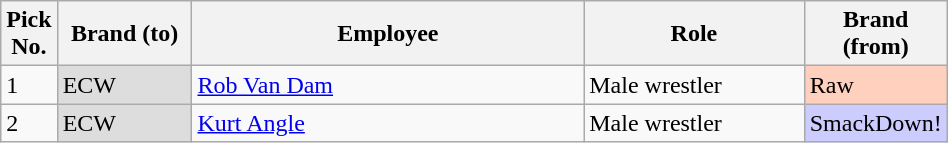<table class="wikitable sortable" style="width: 50%">
<tr>
<th width=0%>Pick No.</th>
<th width=15%>Brand (to)</th>
<th width=45%>Employee</th>
<th width=25%>Role</th>
<th width=15%>Brand (from)</th>
</tr>
<tr>
<td>1</td>
<td style="background:#ddd;">ECW</td>
<td><a href='#'>Rob Van Dam</a></td>
<td>Male wrestler</td>
<td style="background:#ffd0bd">Raw</td>
</tr>
<tr>
<td>2</td>
<td style="background:#ddd;">ECW</td>
<td><a href='#'>Kurt Angle</a></td>
<td>Male wrestler</td>
<td style="background:#ccf;">SmackDown!</td>
</tr>
</table>
